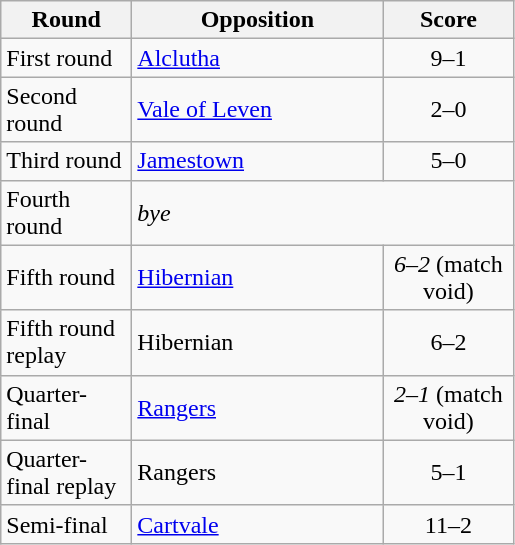<table class="wikitable" style="text-align:left;margin-left:1em;float:left">
<tr>
<th width=80>Round</th>
<th width=160>Opposition</th>
<th width=80>Score</th>
</tr>
<tr>
<td>First round</td>
<td><a href='#'>Alclutha</a></td>
<td align=center>9–1</td>
</tr>
<tr>
<td>Second round</td>
<td><a href='#'>Vale of Leven</a></td>
<td align=center>2–0</td>
</tr>
<tr>
<td>Third round</td>
<td><a href='#'>Jamestown</a></td>
<td align=center>5–0</td>
</tr>
<tr>
<td>Fourth round</td>
<td colspan="2"><em>bye</em></td>
</tr>
<tr>
<td>Fifth round</td>
<td><a href='#'>Hibernian</a></td>
<td align=center><em>6–2</em> (match void)</td>
</tr>
<tr>
<td>Fifth round replay</td>
<td>Hibernian</td>
<td align=center>6–2</td>
</tr>
<tr>
<td>Quarter-final</td>
<td><a href='#'>Rangers</a></td>
<td align=center><em>2–1</em> (match void)</td>
</tr>
<tr>
<td>Quarter-final replay</td>
<td>Rangers</td>
<td align=center>5–1</td>
</tr>
<tr>
<td>Semi-final</td>
<td><a href='#'>Cartvale</a></td>
<td align=center>11–2</td>
</tr>
</table>
